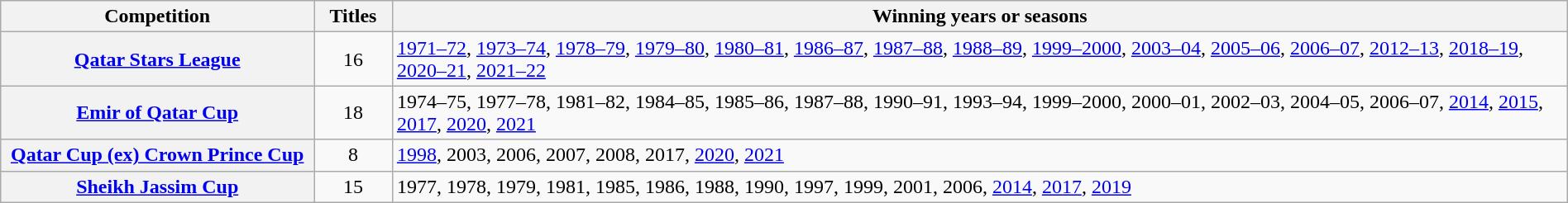<table class="wikitable sortable plainrowheaders" style="width:100%;">
<tr>
<th scope="col" style="width:20%;">Competition</th>
<th scope="col" style="width:5%;">Titles</th>
<th scope="col">Winning years or seasons</th>
</tr>
<tr>
<th scope="row"><a href='#'>Qatar Stars League</a></th>
<td style="text-align:center;">16</td>
<td><a href='#'>1971–72</a>, <a href='#'>1973–74</a>, <a href='#'>1978–79</a>, <a href='#'>1979–80</a>, <a href='#'>1980–81</a>, <a href='#'>1986–87</a>, <a href='#'>1987–88</a>, <a href='#'>1988–89</a>, <a href='#'>1999–2000</a>, <a href='#'>2003–04</a>, <a href='#'>2005–06</a>, <a href='#'>2006–07</a>, <a href='#'>2012–13</a>, <a href='#'>2018–19</a>, <a href='#'>2020–21</a>, <a href='#'>2021–22</a></td>
</tr>
<tr>
<th scope="row"><a href='#'>Emir of Qatar Cup</a></th>
<td style="text-align:center;">18</td>
<td>1974–75, 1977–78, 1981–82, 1984–85, 1985–86, 1987–88, 1990–91, 1993–94, 1999–2000, 2000–01, 2002–03, 2004–05, 2006–07, <a href='#'>2014</a>, <a href='#'>2015</a>, <a href='#'>2017</a>, <a href='#'>2020</a>, <a href='#'>2021</a></td>
</tr>
<tr>
<th scope="row"><a href='#'>Qatar Cup (ex) Crown Prince Cup</a></th>
<td style="text-align:center;">8</td>
<td><a href='#'>1998</a>, 2003, 2006, 2007, 2008, 2017, <a href='#'>2020</a>, <a href='#'>2021</a></td>
</tr>
<tr>
<th scope="row"><a href='#'>Sheikh Jassim Cup</a></th>
<td style="text-align:center;">15</td>
<td>1977, 1978, 1979, 1981, 1985, 1986, 1988, 1990, 1997, 1999, 2001, 2006, <a href='#'>2014</a>, <a href='#'>2017</a>, <a href='#'>2019</a></td>
</tr>
</table>
